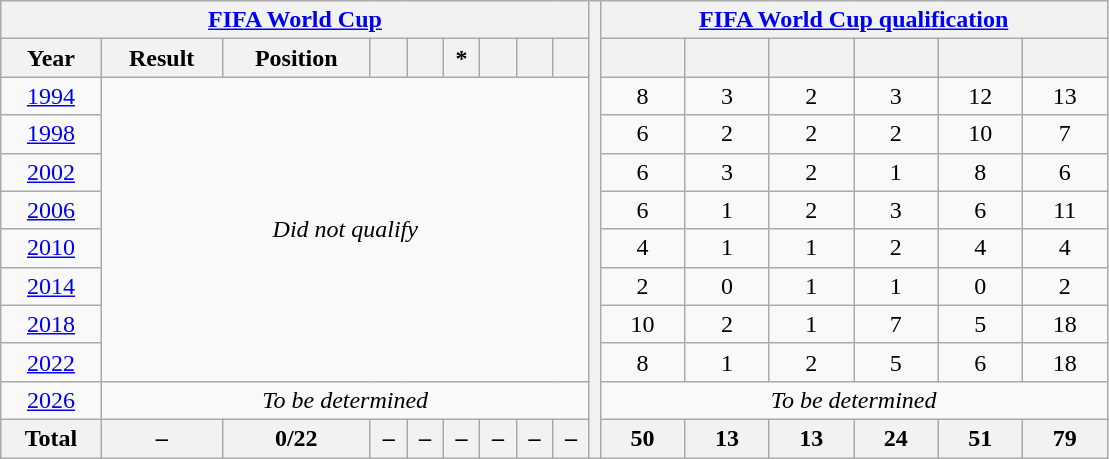<table class="wikitable" style="text-align: center;">
<tr>
<th colspan=9><a href='#'>FIFA World Cup</a></th>
<th width=1% rowspan=39></th>
<th colspan=6><a href='#'>FIFA World Cup qualification</a></th>
</tr>
<tr>
<th>Year</th>
<th>Result</th>
<th>Position</th>
<th></th>
<th></th>
<th>*</th>
<th></th>
<th></th>
<th></th>
<th></th>
<th></th>
<th></th>
<th></th>
<th></th>
<th></th>
</tr>
<tr>
<td> <a href='#'>1994</a></td>
<td rowspan=8 colspan=8><em>Did not qualify</em></td>
<td>8</td>
<td>3</td>
<td>2</td>
<td>3</td>
<td>12</td>
<td>13</td>
</tr>
<tr>
<td> <a href='#'>1998</a></td>
<td>6</td>
<td>2</td>
<td>2</td>
<td>2</td>
<td>10</td>
<td>7</td>
</tr>
<tr>
<td>  <a href='#'>2002</a></td>
<td>6</td>
<td>3</td>
<td>2</td>
<td>1</td>
<td>8</td>
<td>6</td>
</tr>
<tr>
<td> <a href='#'>2006</a></td>
<td>6</td>
<td>1</td>
<td>2</td>
<td>3</td>
<td>6</td>
<td>11</td>
</tr>
<tr>
<td> <a href='#'>2010</a></td>
<td>4</td>
<td>1</td>
<td>1</td>
<td>2</td>
<td>4</td>
<td>4</td>
</tr>
<tr>
<td> <a href='#'>2014</a></td>
<td>2</td>
<td>0</td>
<td>1</td>
<td>1</td>
<td>0</td>
<td>2</td>
</tr>
<tr>
<td> <a href='#'>2018</a></td>
<td>10</td>
<td>2</td>
<td>1</td>
<td>7</td>
<td>5</td>
<td>18</td>
</tr>
<tr>
<td> <a href='#'>2022</a></td>
<td>8</td>
<td>1</td>
<td>2</td>
<td>5</td>
<td>6</td>
<td>18</td>
</tr>
<tr>
<td>   <a href='#'>2026</a></td>
<td colspan=8><em>To be determined</em></td>
<td colspan=6><em>To be determined</em></td>
</tr>
<tr>
<th><strong>Total</strong></th>
<th>–</th>
<th><strong>0/22</strong></th>
<th>–</th>
<th>–</th>
<th>–</th>
<th>–</th>
<th>–</th>
<th>–</th>
<th><strong>50</strong></th>
<th><strong>13</strong></th>
<th><strong>13</strong></th>
<th><strong>24</strong></th>
<th><strong>51</strong></th>
<th><strong>79</strong></th>
</tr>
</table>
